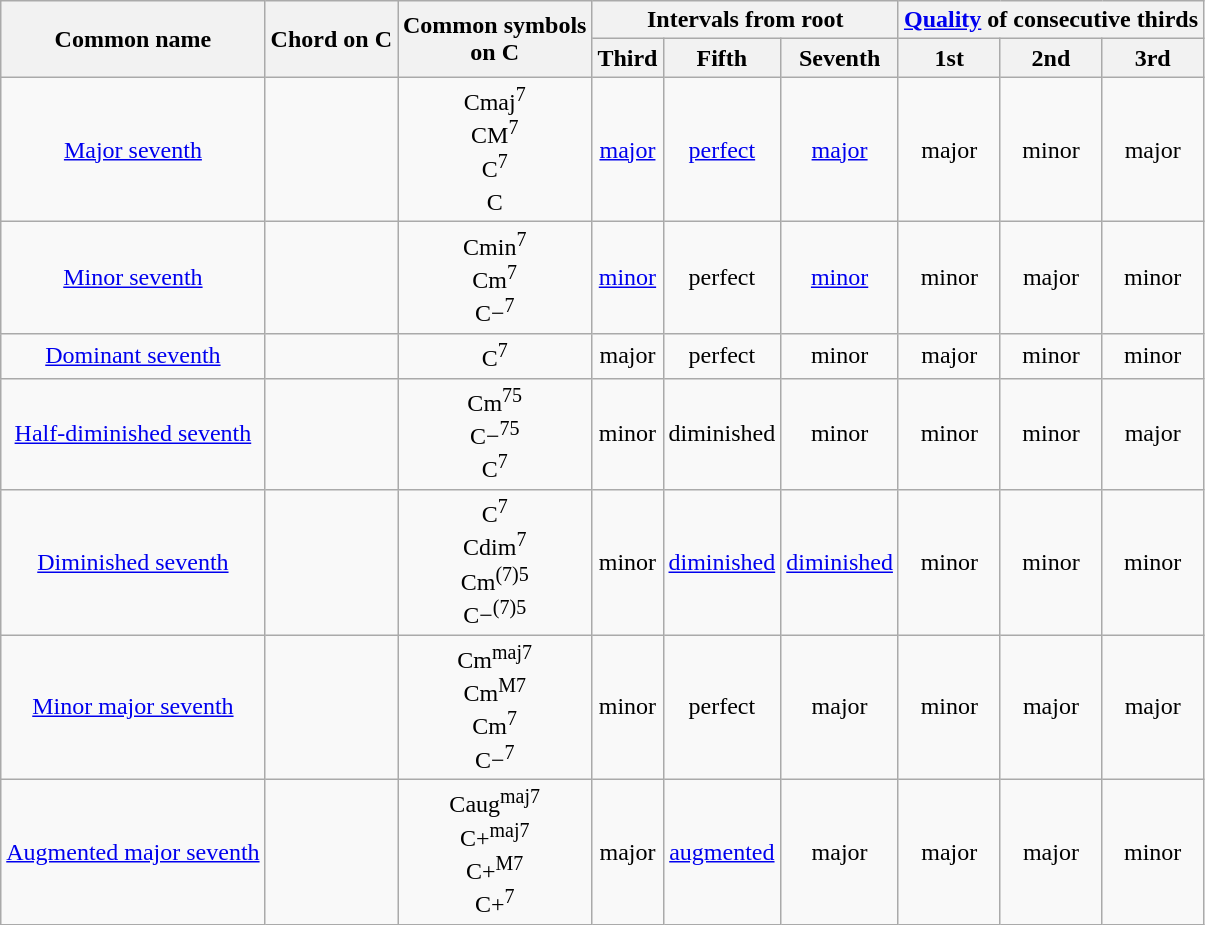<table class="wikitable" style="text-align:center;">
<tr>
<th rowspan="2">Common name</th>
<th rowspan="2">Chord on C</th>
<th rowspan="2">Common symbols<br>on C</th>
<th colspan="3">Intervals from root</th>
<th colspan="3"><a href='#'>Quality</a> of consecutive thirds</th>
</tr>
<tr>
<th>Third</th>
<th>Fifth</th>
<th>Seventh</th>
<th>1st</th>
<th>2nd</th>
<th>3rd</th>
</tr>
<tr>
<td><a href='#'>Major seventh</a></td>
<td></td>
<td>Cmaj<sup>7</sup><br>CM<sup>7</sup><br>C<sup>7</sup><br>C<sup></sup></td>
<td><a href='#'>major</a></td>
<td><a href='#'>perfect</a></td>
<td><a href='#'>major</a></td>
<td>major</td>
<td>minor</td>
<td>major</td>
</tr>
<tr>
<td><a href='#'>Minor seventh</a></td>
<td></td>
<td>Cmin<sup>7</sup><br>Cm<sup>7</sup><br>C−<sup>7</sup></td>
<td><a href='#'>minor</a></td>
<td>perfect</td>
<td><a href='#'>minor</a></td>
<td>minor</td>
<td>major</td>
<td>minor</td>
</tr>
<tr>
<td><a href='#'>Dominant seventh</a></td>
<td></td>
<td>C<sup>7</sup></td>
<td>major</td>
<td>perfect</td>
<td>minor</td>
<td>major</td>
<td>minor</td>
<td>minor</td>
</tr>
<tr>
<td><a href='#'>Half-diminished seventh</a></td>
<td></td>
<td>Cm<sup>75</sup><br>C−<sup>75</sup><br>C<sup>7</sup></td>
<td>minor</td>
<td>diminished</td>
<td>minor</td>
<td>minor</td>
<td>minor</td>
<td>major</td>
</tr>
<tr>
<td><a href='#'>Diminished seventh</a></td>
<td></td>
<td>C<sup>7</sup><br>Cdim<sup>7</sup><br>Cm<sup>(7)5</sup><br>C−<sup>(7)5</sup></td>
<td>minor</td>
<td><a href='#'>diminished</a></td>
<td><a href='#'>diminished</a></td>
<td>minor</td>
<td>minor</td>
<td>minor</td>
</tr>
<tr>
<td><a href='#'>Minor major seventh</a></td>
<td></td>
<td>Cm<sup>maj7</sup><br>Cm<sup>M7</sup><br>Cm<sup>7</sup><br>C−<sup>7</sup></td>
<td>minor</td>
<td>perfect</td>
<td>major</td>
<td>minor</td>
<td>major</td>
<td>major</td>
</tr>
<tr>
<td><a href='#'>Augmented major seventh</a></td>
<td></td>
<td>Caug<sup>maj7</sup><br>C+<sup>maj7</sup><br>C+<sup>M7</sup><br>C+<sup>7</sup></td>
<td>major</td>
<td><a href='#'>augmented</a></td>
<td>major</td>
<td>major</td>
<td>major</td>
<td>minor</td>
</tr>
</table>
